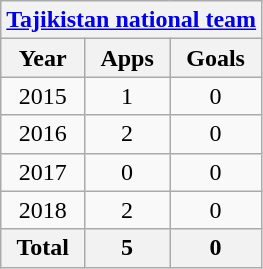<table class="wikitable" style="text-align:center">
<tr>
<th colspan=3><a href='#'>Tajikistan national team</a></th>
</tr>
<tr>
<th>Year</th>
<th>Apps</th>
<th>Goals</th>
</tr>
<tr>
<td>2015</td>
<td>1</td>
<td>0</td>
</tr>
<tr>
<td>2016</td>
<td>2</td>
<td>0</td>
</tr>
<tr>
<td>2017</td>
<td>0</td>
<td>0</td>
</tr>
<tr>
<td>2018</td>
<td>2</td>
<td>0</td>
</tr>
<tr>
<th>Total</th>
<th>5</th>
<th>0</th>
</tr>
</table>
